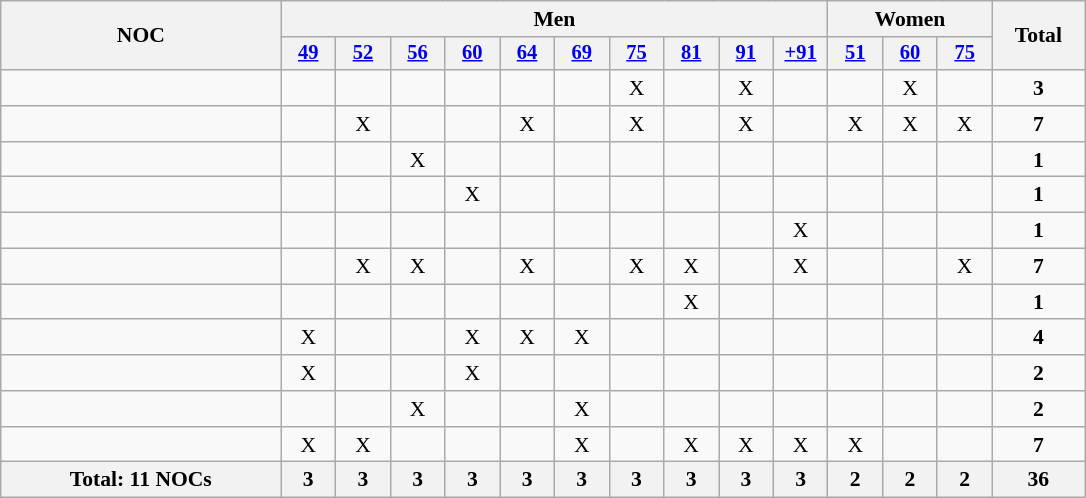<table class="wikitable" style="text-align:center; font-size:90%">
<tr>
<th rowspan="2" width=180 style="text-align:center;">NOC</th>
<th colspan="10">Men</th>
<th colspan=3>Women</th>
<th ! width=55 rowspan="2">Total</th>
</tr>
<tr style="font-size: 95%">
<th width=30><a href='#'>49</a></th>
<th width=30><a href='#'>52</a></th>
<th width=30><a href='#'>56</a></th>
<th width=30><a href='#'>60</a></th>
<th width=30><a href='#'>64</a></th>
<th width=30><a href='#'>69</a></th>
<th width=30><a href='#'>75</a></th>
<th width=30><a href='#'>81</a></th>
<th width=30><a href='#'>91</a></th>
<th width=30><a href='#'>+91</a></th>
<th width=30><a href='#'>51</a></th>
<th width=30><a href='#'>60</a></th>
<th width=30><a href='#'>75</a></th>
</tr>
<tr>
<td style="text-align:left;"></td>
<td></td>
<td></td>
<td></td>
<td></td>
<td></td>
<td></td>
<td>X</td>
<td></td>
<td>X</td>
<td></td>
<td></td>
<td>X</td>
<td></td>
<td><strong>3</strong></td>
</tr>
<tr>
<td style="text-align:left;"></td>
<td></td>
<td>X</td>
<td></td>
<td></td>
<td>X</td>
<td></td>
<td>X</td>
<td></td>
<td>X</td>
<td></td>
<td>X</td>
<td>X</td>
<td>X</td>
<td><strong>7</strong></td>
</tr>
<tr>
<td style="text-align:left;"></td>
<td></td>
<td></td>
<td>X</td>
<td></td>
<td></td>
<td></td>
<td></td>
<td></td>
<td></td>
<td></td>
<td></td>
<td></td>
<td></td>
<td><strong>1</strong></td>
</tr>
<tr>
<td style="text-align:left;"></td>
<td></td>
<td></td>
<td></td>
<td>X</td>
<td></td>
<td></td>
<td></td>
<td></td>
<td></td>
<td></td>
<td></td>
<td></td>
<td></td>
<td><strong>1</strong></td>
</tr>
<tr>
<td style="text-align:left;"></td>
<td></td>
<td></td>
<td></td>
<td></td>
<td></td>
<td></td>
<td></td>
<td></td>
<td></td>
<td>X</td>
<td></td>
<td></td>
<td></td>
<td><strong>1</strong></td>
</tr>
<tr>
<td style="text-align:left;"></td>
<td></td>
<td>X</td>
<td>X</td>
<td></td>
<td>X</td>
<td></td>
<td>X</td>
<td>X</td>
<td></td>
<td>X</td>
<td></td>
<td></td>
<td>X</td>
<td><strong>7</strong></td>
</tr>
<tr>
<td style="text-align:left;"></td>
<td></td>
<td></td>
<td></td>
<td></td>
<td></td>
<td></td>
<td></td>
<td>X</td>
<td></td>
<td></td>
<td></td>
<td></td>
<td></td>
<td><strong>1</strong></td>
</tr>
<tr>
<td style="text-align:left;"></td>
<td>X</td>
<td></td>
<td></td>
<td>X</td>
<td>X</td>
<td>X</td>
<td></td>
<td></td>
<td></td>
<td></td>
<td></td>
<td></td>
<td></td>
<td><strong>4</strong></td>
</tr>
<tr>
<td style="text-align:left;"></td>
<td>X</td>
<td></td>
<td></td>
<td>X</td>
<td></td>
<td></td>
<td></td>
<td></td>
<td></td>
<td></td>
<td></td>
<td></td>
<td></td>
<td><strong>2</strong></td>
</tr>
<tr>
<td style="text-align:left;"></td>
<td></td>
<td></td>
<td>X</td>
<td></td>
<td></td>
<td>X</td>
<td></td>
<td></td>
<td></td>
<td></td>
<td></td>
<td></td>
<td></td>
<td><strong>2</strong></td>
</tr>
<tr>
<td style="text-align:left;"></td>
<td>X</td>
<td>X</td>
<td></td>
<td></td>
<td></td>
<td>X</td>
<td></td>
<td>X</td>
<td>X</td>
<td>X</td>
<td>X</td>
<td></td>
<td></td>
<td><strong>7</strong></td>
</tr>
<tr>
<th>Total: 11 NOCs</th>
<th>3</th>
<th>3</th>
<th>3</th>
<th>3</th>
<th>3</th>
<th>3</th>
<th>3</th>
<th>3</th>
<th>3</th>
<th>3</th>
<th>2</th>
<th>2</th>
<th>2</th>
<th>36</th>
</tr>
</table>
